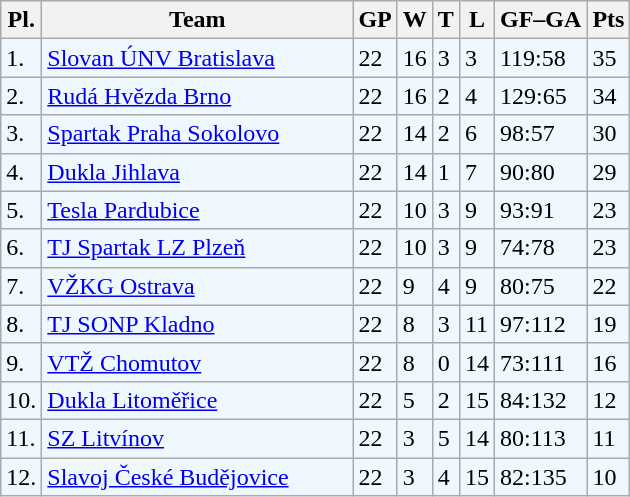<table class="wikitable">
<tr>
<th>Pl.</th>
<th width="200">Team</th>
<th>GP</th>
<th>W</th>
<th>T</th>
<th>L</th>
<th>GF–GA</th>
<th>Pts</th>
</tr>
<tr bgcolor="#f0f8ff">
<td>1.</td>
<td><a href='#'>Slovan ÚNV Bratislava</a></td>
<td>22</td>
<td>16</td>
<td>3</td>
<td>3</td>
<td>119:58</td>
<td>35</td>
</tr>
<tr bgcolor="#f0f8ff">
<td>2.</td>
<td><a href='#'>Rudá Hvězda Brno</a></td>
<td>22</td>
<td>16</td>
<td>2</td>
<td>4</td>
<td>129:65</td>
<td>34</td>
</tr>
<tr bgcolor="#f0f8ff">
<td>3.</td>
<td><a href='#'>Spartak Praha Sokolovo</a></td>
<td>22</td>
<td>14</td>
<td>2</td>
<td>6</td>
<td>98:57</td>
<td>30</td>
</tr>
<tr bgcolor="#f0f8ff">
<td>4.</td>
<td><a href='#'>Dukla Jihlava</a></td>
<td>22</td>
<td>14</td>
<td>1</td>
<td>7</td>
<td>90:80</td>
<td>29</td>
</tr>
<tr bgcolor="#f0f8ff">
<td>5.</td>
<td><a href='#'>Tesla Pardubice</a></td>
<td>22</td>
<td>10</td>
<td>3</td>
<td>9</td>
<td>93:91</td>
<td>23</td>
</tr>
<tr bgcolor="#f0f8ff">
<td>6.</td>
<td><a href='#'>TJ Spartak LZ Plzeň</a></td>
<td>22</td>
<td>10</td>
<td>3</td>
<td>9</td>
<td>74:78</td>
<td>23</td>
</tr>
<tr bgcolor="#f0f8ff">
<td>7.</td>
<td><a href='#'>VŽKG Ostrava</a></td>
<td>22</td>
<td>9</td>
<td>4</td>
<td>9</td>
<td>80:75</td>
<td>22</td>
</tr>
<tr bgcolor="#f0f8ff">
<td>8.</td>
<td><a href='#'>TJ SONP Kladno</a></td>
<td>22</td>
<td>8</td>
<td>3</td>
<td>11</td>
<td>97:112</td>
<td>19</td>
</tr>
<tr bgcolor="#f0f8ff">
<td>9.</td>
<td><a href='#'>VTŽ Chomutov</a></td>
<td>22</td>
<td>8</td>
<td>0</td>
<td>14</td>
<td>73:111</td>
<td>16</td>
</tr>
<tr bgcolor="#f0f8ff">
<td>10.</td>
<td><a href='#'>Dukla Litoměřice</a></td>
<td>22</td>
<td>5</td>
<td>2</td>
<td>15</td>
<td>84:132</td>
<td>12</td>
</tr>
<tr bgcolor="#f0f8ff">
<td>11.</td>
<td><a href='#'>SZ Litvínov</a></td>
<td>22</td>
<td>3</td>
<td>5</td>
<td>14</td>
<td>80:113</td>
<td>11</td>
</tr>
<tr bgcolor="#f0f8ff">
<td>12.</td>
<td><a href='#'>Slavoj České Budějovice</a></td>
<td>22</td>
<td>3</td>
<td>4</td>
<td>15</td>
<td>82:135</td>
<td>10</td>
</tr>
</table>
